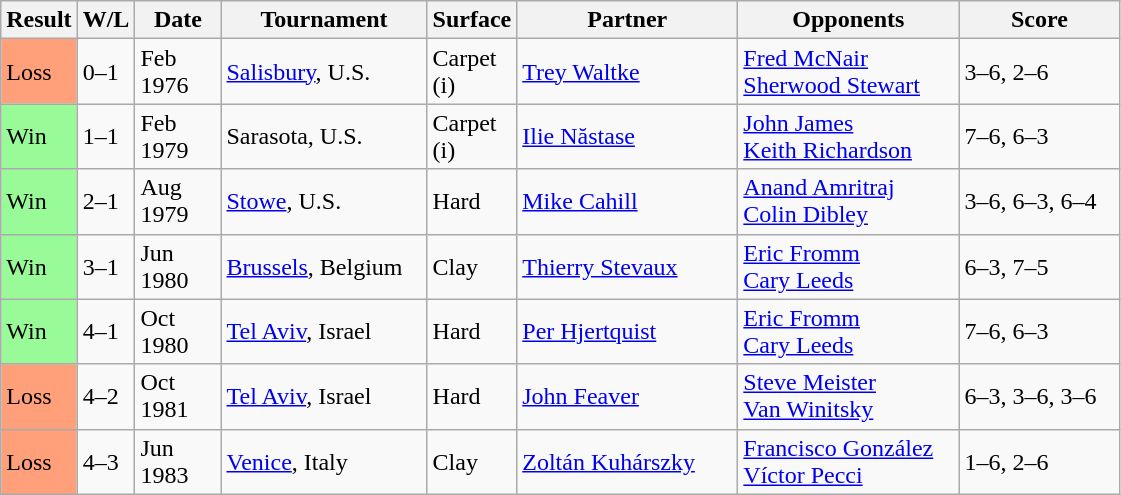<table class="sortable wikitable">
<tr>
<th style="width:40px">Result</th>
<th style="width:25px" class="unsortable">W/L</th>
<th style="width:50px">Date</th>
<th style="width:130px">Tournament</th>
<th style="width:50px">Surface</th>
<th style="width:140px">Partner</th>
<th style="width:140px">Opponents</th>
<th style="width:100px" class="unsortable">Score</th>
</tr>
<tr>
<td style="background:#ffa07a;">Loss</td>
<td>0–1</td>
<td>Feb 1976</td>
<td><a href='#'>Salisbury</a>, U.S.</td>
<td>Carpet (i)</td>
<td> <a href='#'>Trey Waltke</a></td>
<td> <a href='#'>Fred McNair</a><br> <a href='#'>Sherwood Stewart</a></td>
<td>3–6, 2–6</td>
</tr>
<tr>
<td style="background:#98fb98;">Win</td>
<td>1–1</td>
<td>Feb 1979</td>
<td>Sarasota, U.S.</td>
<td>Carpet (i)</td>
<td> <a href='#'>Ilie Năstase</a></td>
<td> <a href='#'>John James</a> <br>  <a href='#'>Keith Richardson</a></td>
<td>7–6, 6–3</td>
</tr>
<tr>
<td style="background:#98fb98;">Win</td>
<td>2–1</td>
<td>Aug 1979</td>
<td><a href='#'>Stowe</a>, U.S.</td>
<td>Hard</td>
<td> <a href='#'>Mike Cahill</a></td>
<td> <a href='#'>Anand Amritraj</a> <br>  <a href='#'>Colin Dibley</a></td>
<td>3–6, 6–3, 6–4</td>
</tr>
<tr>
<td style="background:#98fb98;">Win</td>
<td>3–1</td>
<td>Jun 1980</td>
<td><a href='#'>Brussels</a>, Belgium</td>
<td>Clay</td>
<td> <a href='#'>Thierry Stevaux</a></td>
<td> <a href='#'>Eric Fromm</a><br> <a href='#'>Cary Leeds</a></td>
<td>6–3, 7–5</td>
</tr>
<tr>
<td style="background:#98fb98;">Win</td>
<td>4–1</td>
<td>Oct 1980</td>
<td><a href='#'>Tel Aviv</a>, Israel</td>
<td>Hard</td>
<td> <a href='#'>Per Hjertquist</a></td>
<td> <a href='#'>Eric Fromm</a> <br>  <a href='#'>Cary Leeds</a></td>
<td>7–6, 6–3</td>
</tr>
<tr>
<td style="background:#ffa07a;">Loss</td>
<td>4–2</td>
<td>Oct 1981</td>
<td><a href='#'>Tel Aviv</a>, Israel</td>
<td>Hard</td>
<td> <a href='#'>John Feaver</a></td>
<td> <a href='#'>Steve Meister</a> <br>  <a href='#'>Van Winitsky</a></td>
<td>6–3, 3–6, 3–6</td>
</tr>
<tr>
<td style="background:#ffa07a;">Loss</td>
<td>4–3</td>
<td>Jun 1983</td>
<td><a href='#'>Venice</a>, Italy</td>
<td>Clay</td>
<td> <a href='#'>Zoltán Kuhárszky</a></td>
<td> <a href='#'>Francisco González</a> <br>  <a href='#'>Víctor Pecci</a></td>
<td>1–6, 2–6</td>
</tr>
</table>
